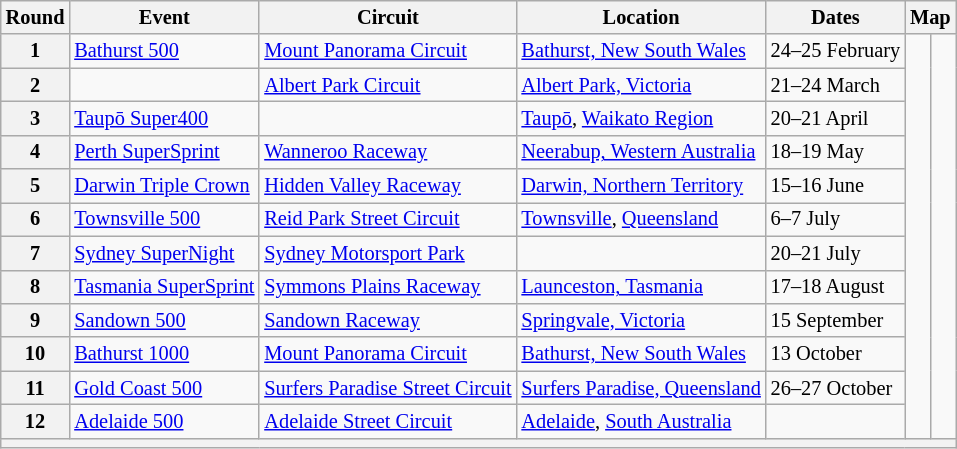<table class="wikitable" style="font-size:85%;">
<tr>
<th>Round</th>
<th>Event</th>
<th>Circuit</th>
<th>Location</th>
<th>Dates</th>
<th colspan="2">Map</th>
</tr>
<tr>
<th>1</th>
<td><a href='#'>Bathurst 500</a></td>
<td> <a href='#'>Mount Panorama Circuit</a></td>
<td><a href='#'>Bathurst, New South Wales</a></td>
<td>24–25 February</td>
<td rowspan="12"></td>
<td rowspan="12"></td>
</tr>
<tr>
<th>2</th>
<td></td>
<td> <a href='#'>Albert Park Circuit</a></td>
<td><a href='#'>Albert Park, Victoria</a></td>
<td>21–24 March</td>
</tr>
<tr>
<th>3</th>
<td><a href='#'>Taupō Super400</a></td>
<td></td>
<td><a href='#'>Taupō</a>, <a href='#'>Waikato Region</a></td>
<td>20–21 April</td>
</tr>
<tr>
<th>4</th>
<td><a href='#'>Perth SuperSprint</a></td>
<td> <a href='#'>Wanneroo Raceway</a></td>
<td><a href='#'>Neerabup, Western Australia</a></td>
<td>18–19 May</td>
</tr>
<tr>
<th>5</th>
<td><a href='#'>Darwin Triple Crown</a></td>
<td> <a href='#'>Hidden Valley Raceway</a></td>
<td><a href='#'>Darwin, Northern Territory</a></td>
<td>15–16 June</td>
</tr>
<tr>
<th>6</th>
<td><a href='#'>Townsville 500</a></td>
<td> <a href='#'>Reid Park Street Circuit</a></td>
<td><a href='#'>Townsville</a>, <a href='#'>Queensland</a></td>
<td>6–7 July</td>
</tr>
<tr>
<th>7</th>
<td><a href='#'>Sydney SuperNight</a></td>
<td> <a href='#'>Sydney Motorsport Park</a></td>
<td></td>
<td>20–21 July</td>
</tr>
<tr>
<th>8</th>
<td><a href='#'>Tasmania SuperSprint</a></td>
<td> <a href='#'>Symmons Plains Raceway</a></td>
<td><a href='#'>Launceston, Tasmania</a></td>
<td>17–18 August</td>
</tr>
<tr>
<th>9</th>
<td><a href='#'>Sandown 500</a></td>
<td> <a href='#'>Sandown Raceway</a></td>
<td><a href='#'>Springvale, Victoria</a></td>
<td>15 September</td>
</tr>
<tr>
<th>10</th>
<td><a href='#'>Bathurst 1000</a></td>
<td> <a href='#'>Mount Panorama Circuit</a></td>
<td><a href='#'>Bathurst, New South Wales</a></td>
<td>13 October</td>
</tr>
<tr>
<th>11</th>
<td><a href='#'>Gold Coast 500</a></td>
<td> <a href='#'>Surfers Paradise Street Circuit</a></td>
<td><a href='#'>Surfers Paradise, Queensland</a></td>
<td>26–27 October</td>
</tr>
<tr>
<th>12</th>
<td><a href='#'>Adelaide 500</a></td>
<td> <a href='#'>Adelaide Street Circuit</a></td>
<td><a href='#'>Adelaide</a>, <a href='#'>South Australia</a></td>
<td></td>
</tr>
<tr>
<th colspan="7"></th>
</tr>
</table>
